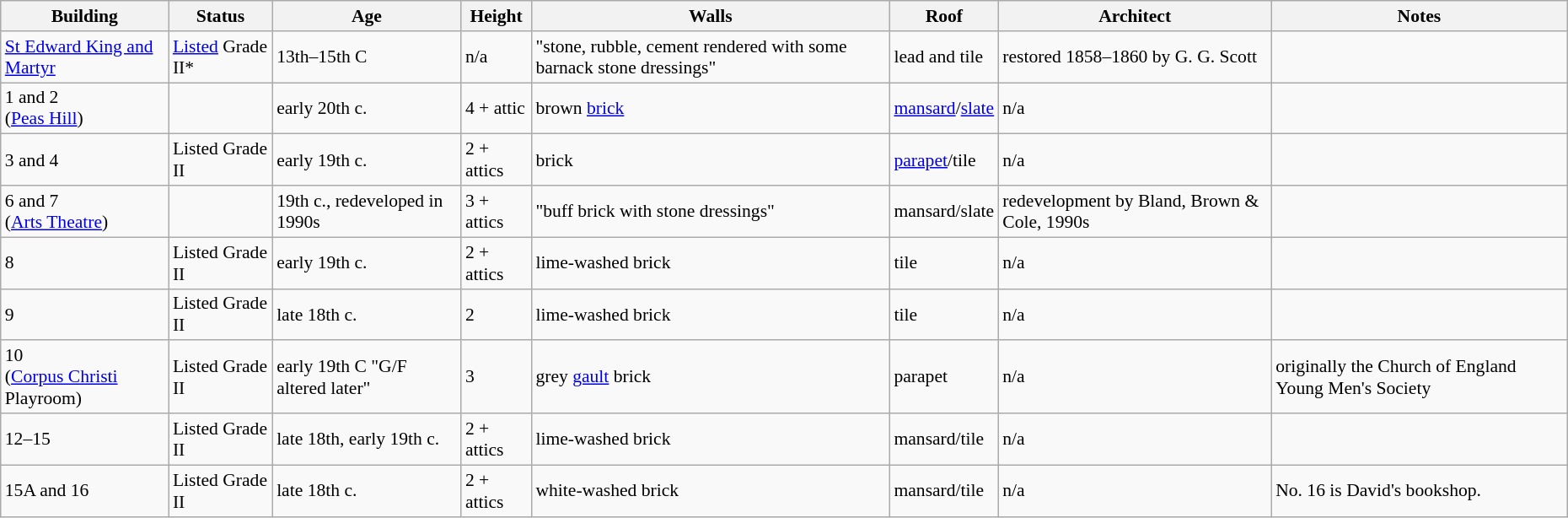<table class="wikitable" style="font-size:90%; text-align:left; float:center; margin-left:10px;">
<tr>
<th>Building</th>
<th>Status</th>
<th>Age</th>
<th>Height</th>
<th>Walls</th>
<th>Roof</th>
<th>Architect</th>
<th>Notes</th>
</tr>
<tr>
<td><a href='#'>St Edward King and Martyr</a></td>
<td><a href='#'>Listed</a> Grade II*</td>
<td>13th–15th C</td>
<td>n/a</td>
<td>"stone, rubble, cement rendered with some barnack stone dressings"</td>
<td>lead and tile</td>
<td>restored 1858–1860 by G. G. Scott</td>
<td></td>
</tr>
<tr>
<td>1 and 2<br>(<a href='#'>Peas Hill</a>)</td>
<td></td>
<td>early 20th c.</td>
<td>4 + attic</td>
<td>brown <a href='#'>brick</a></td>
<td><a href='#'>mansard</a>/<a href='#'>slate</a></td>
<td>n/a</td>
<td></td>
</tr>
<tr>
<td>3 and 4</td>
<td>Listed Grade II</td>
<td>early 19th c.</td>
<td>2 + attics</td>
<td>brick</td>
<td><a href='#'>parapet</a>/tile</td>
<td>n/a</td>
<td></td>
</tr>
<tr>
<td>6 and 7<br>(<a href='#'>Arts Theatre</a>)</td>
<td></td>
<td>19th c., redeveloped in 1990s</td>
<td>3 + attics</td>
<td>"buff brick with stone dressings"</td>
<td>mansard/slate</td>
<td>redevelopment by Bland, Brown & Cole, 1990s</td>
<td></td>
</tr>
<tr>
<td>8</td>
<td>Listed Grade II</td>
<td>early 19th c.</td>
<td>2 + attics</td>
<td>lime-washed brick</td>
<td>tile</td>
<td>n/a</td>
<td></td>
</tr>
<tr>
<td>9</td>
<td>Listed Grade II</td>
<td>late 18th c.</td>
<td>2</td>
<td>lime-washed brick</td>
<td>tile</td>
<td>n/a</td>
<td></td>
</tr>
<tr>
<td>10<br>(<a href='#'>Corpus Christi</a> Playroom)</td>
<td>Listed Grade II</td>
<td>early 19th C "G/F altered later"</td>
<td>3</td>
<td>grey <a href='#'>gault</a> brick</td>
<td>parapet</td>
<td>n/a</td>
<td>originally the Church of England Young Men's Society</td>
</tr>
<tr>
<td>12–15</td>
<td>Listed Grade II</td>
<td>late 18th, early 19th c.</td>
<td>2 + attics</td>
<td>lime-washed brick</td>
<td>mansard/tile</td>
<td>n/a</td>
<td></td>
</tr>
<tr>
<td>15A and 16</td>
<td>Listed Grade II</td>
<td>late 18th c.</td>
<td>2 + attics</td>
<td>white-washed brick</td>
<td>mansard/tile</td>
<td>n/a</td>
<td> No. 16 is David's bookshop.</td>
</tr>
</table>
